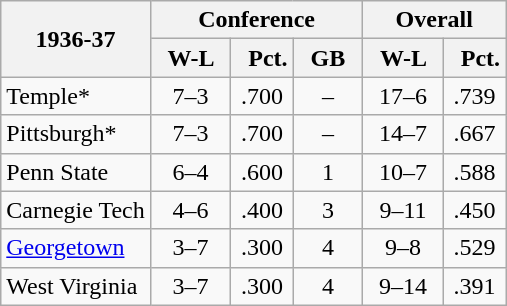<table class="wikitable">
<tr>
<th rowspan="2">1936-37</th>
<th colspan="3">Conference</th>
<th colspan="2">Overall</th>
</tr>
<tr>
<th>  W-L  </th>
<th>  Pct.</th>
<th>  GB  </th>
<th>  W-L  </th>
<th>  Pct.</th>
</tr>
<tr>
<td>Temple*</td>
<td align="center">7–3</td>
<td align="center">.700</td>
<td align="center">–</td>
<td align="center">17–6</td>
<td align="center">.739</td>
</tr>
<tr>
<td>Pittsburgh*</td>
<td align="center">7–3</td>
<td align="center">.700</td>
<td align="center">–</td>
<td align="center">14–7</td>
<td align="center">.667</td>
</tr>
<tr>
<td>Penn State</td>
<td align="center">6–4</td>
<td align="center">.600</td>
<td align="center">1</td>
<td align="center">10–7</td>
<td align="center">.588</td>
</tr>
<tr>
<td>Carnegie Tech</td>
<td align="center">4–6</td>
<td align="center">.400</td>
<td align="center">3</td>
<td align="center">9–11</td>
<td align="center">.450</td>
</tr>
<tr>
<td><a href='#'>Georgetown</a></td>
<td align="center">3–7</td>
<td align="center">.300</td>
<td align="center">4</td>
<td align="center">9–8</td>
<td align="center">.529</td>
</tr>
<tr>
<td>West Virginia</td>
<td align="center">3–7</td>
<td align="center">.300</td>
<td align="center">4</td>
<td align="center">9–14</td>
<td align="center">.391</td>
</tr>
</table>
